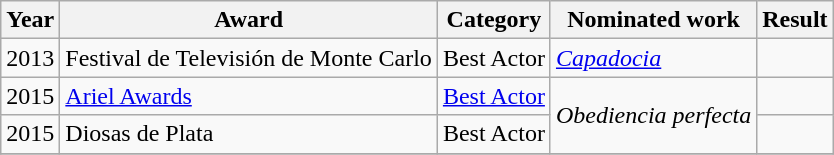<table class="wikitable">
<tr>
<th>Year</th>
<th>Award</th>
<th>Category</th>
<th>Nominated work</th>
<th>Result</th>
</tr>
<tr>
<td>2013</td>
<td>Festival de Televisión de Monte Carlo</td>
<td>Best Actor</td>
<td><em><a href='#'>Capadocia</a></em></td>
<td></td>
</tr>
<tr>
<td>2015</td>
<td><a href='#'>Ariel Awards</a></td>
<td><a href='#'>Best Actor</a></td>
<td rowspan="2"><em>Obediencia perfecta</em></td>
<td></td>
</tr>
<tr>
<td>2015</td>
<td>Diosas de Plata</td>
<td>Best Actor</td>
<td></td>
</tr>
<tr>
</tr>
</table>
